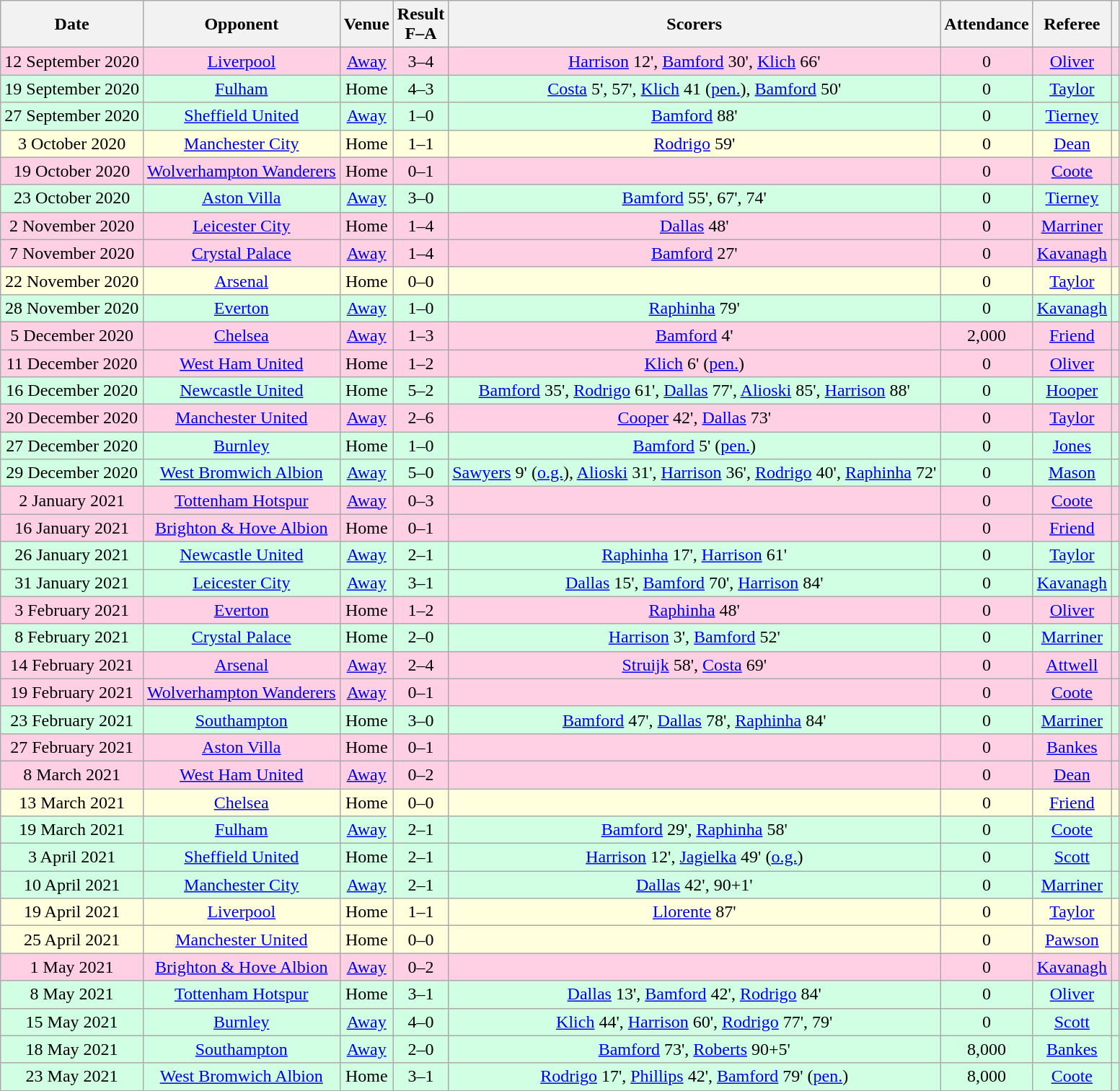<table class="wikitable sortable" style="text-align:center">
<tr>
<th>Date</th>
<th>Opponent</th>
<th>Venue</th>
<th>Result<br>F–A</th>
<th class="unsortable">Scorers</th>
<th>Attendance</th>
<th class="unsortable">Referee</th>
<th></th>
</tr>
<tr bgcolor="#ffd0e3">
<td>12 September 2020</td>
<td><a href='#'>Liverpool</a></td>
<td><a href='#'>Away</a></td>
<td>3–4</td>
<td><a href='#'>Harrison</a> 12', <a href='#'>Bamford</a> 30', <a href='#'>Klich</a> 66'</td>
<td>0</td>
<td><a href='#'>Oliver</a></td>
<td></td>
</tr>
<tr bgcolor="#d0ffe3">
<td>19 September 2020</td>
<td><a href='#'>Fulham</a></td>
<td>Home</td>
<td>4–3</td>
<td><a href='#'>Costa</a> 5', 57', <a href='#'>Klich</a> 41 (<a href='#'>pen.</a>), <a href='#'>Bamford</a> 50'</td>
<td>0</td>
<td><a href='#'>Taylor</a></td>
<td></td>
</tr>
<tr bgcolor="#d0ffe3">
<td>27 September 2020</td>
<td><a href='#'>Sheffield United</a></td>
<td><a href='#'>Away</a></td>
<td>1–0</td>
<td><a href='#'>Bamford</a> 88'</td>
<td>0</td>
<td><a href='#'>Tierney</a></td>
<td></td>
</tr>
<tr bgcolor="#FFFFDD">
<td>3 October 2020</td>
<td><a href='#'>Manchester City</a></td>
<td>Home</td>
<td>1–1</td>
<td><a href='#'>Rodrigo</a> 59'</td>
<td>0</td>
<td><a href='#'>Dean</a></td>
<td></td>
</tr>
<tr bgcolor="#ffd0e3">
<td>19 October 2020</td>
<td><a href='#'>Wolverhampton Wanderers</a></td>
<td>Home</td>
<td>0–1</td>
<td></td>
<td>0</td>
<td><a href='#'>Coote</a></td>
<td></td>
</tr>
<tr bgcolor="#d0ffe3">
<td>23 October 2020</td>
<td><a href='#'>Aston Villa</a></td>
<td><a href='#'>Away</a></td>
<td>3–0</td>
<td><a href='#'>Bamford</a> 55', 67', 74'</td>
<td>0</td>
<td><a href='#'>Tierney</a></td>
<td></td>
</tr>
<tr bgcolor="#ffd0e3">
<td>2 November 2020</td>
<td><a href='#'>Leicester City</a></td>
<td>Home</td>
<td>1–4</td>
<td><a href='#'>Dallas</a> 48'</td>
<td>0</td>
<td><a href='#'>Marriner</a></td>
<td></td>
</tr>
<tr bgcolor="#ffd0e3">
<td>7 November 2020</td>
<td><a href='#'>Crystal Palace</a></td>
<td><a href='#'>Away</a></td>
<td>1–4</td>
<td><a href='#'>Bamford</a> 27'</td>
<td>0</td>
<td><a href='#'>Kavanagh</a></td>
<td></td>
</tr>
<tr bgcolor="#FFFFDD">
<td>22 November 2020</td>
<td><a href='#'>Arsenal</a></td>
<td>Home</td>
<td>0–0</td>
<td></td>
<td>0</td>
<td><a href='#'>Taylor</a></td>
<td></td>
</tr>
<tr bgcolor="#d0ffe3">
<td>28 November 2020</td>
<td><a href='#'>Everton</a></td>
<td><a href='#'>Away</a></td>
<td>1–0</td>
<td><a href='#'>Raphinha</a> 79'</td>
<td>0</td>
<td><a href='#'>Kavanagh</a></td>
<td></td>
</tr>
<tr bgcolor="#ffd0e3">
<td>5 December 2020</td>
<td><a href='#'>Chelsea</a></td>
<td><a href='#'>Away</a></td>
<td>1–3</td>
<td><a href='#'>Bamford</a> 4'</td>
<td>2,000</td>
<td><a href='#'>Friend</a></td>
<td></td>
</tr>
<tr bgcolor="#ffd0e3">
<td>11 December 2020</td>
<td><a href='#'>West Ham United</a></td>
<td>Home</td>
<td>1–2</td>
<td><a href='#'>Klich</a> 6' (<a href='#'>pen.</a>)</td>
<td>0</td>
<td><a href='#'>Oliver</a></td>
<td></td>
</tr>
<tr bgcolor="#d0ffe3">
<td>16 December 2020</td>
<td><a href='#'>Newcastle United</a></td>
<td>Home</td>
<td>5–2</td>
<td><a href='#'>Bamford</a> 35', <a href='#'>Rodrigo</a> 61', <a href='#'>Dallas</a> 77', <a href='#'>Alioski</a> 85', <a href='#'>Harrison</a> 88'</td>
<td>0</td>
<td><a href='#'>Hooper</a></td>
<td></td>
</tr>
<tr bgcolor="#ffd0e3">
<td>20 December 2020</td>
<td><a href='#'>Manchester United</a></td>
<td><a href='#'>Away</a></td>
<td>2–6</td>
<td><a href='#'>Cooper</a> 42', <a href='#'>Dallas</a> 73'</td>
<td>0</td>
<td><a href='#'>Taylor</a></td>
<td></td>
</tr>
<tr bgcolor="#d0ffe3">
<td>27 December 2020</td>
<td><a href='#'>Burnley</a></td>
<td>Home</td>
<td>1–0</td>
<td><a href='#'>Bamford</a> 5' (<a href='#'>pen.</a>)</td>
<td>0</td>
<td><a href='#'>Jones</a></td>
<td></td>
</tr>
<tr bgcolor="#d0ffe3">
<td>29 December 2020</td>
<td><a href='#'>West Bromwich Albion</a></td>
<td><a href='#'>Away</a></td>
<td>5–0</td>
<td><a href='#'>Sawyers</a> 9' (<a href='#'>o.g.</a>), <a href='#'>Alioski</a> 31', <a href='#'>Harrison</a> 36', <a href='#'>Rodrigo</a> 40', <a href='#'>Raphinha</a> 72'</td>
<td>0</td>
<td><a href='#'>Mason</a></td>
<td></td>
</tr>
<tr bgcolor="ffd0e3">
<td>2 January 2021</td>
<td><a href='#'>Tottenham Hotspur</a></td>
<td><a href='#'>Away</a></td>
<td>0–3</td>
<td></td>
<td>0</td>
<td><a href='#'>Coote</a></td>
<td></td>
</tr>
<tr bgcolor="ffd0e3">
<td>16 January 2021</td>
<td><a href='#'>Brighton & Hove Albion</a></td>
<td>Home</td>
<td>0–1</td>
<td></td>
<td>0</td>
<td><a href='#'>Friend</a></td>
<td></td>
</tr>
<tr bgcolor="#d0ffe3">
<td>26 January 2021</td>
<td><a href='#'>Newcastle United</a></td>
<td><a href='#'>Away</a></td>
<td>2–1</td>
<td><a href='#'>Raphinha</a> 17', <a href='#'>Harrison</a> 61'</td>
<td>0</td>
<td><a href='#'>Taylor</a></td>
<td></td>
</tr>
<tr bgcolor="#d0ffe3">
<td>31 January 2021</td>
<td><a href='#'>Leicester City</a></td>
<td><a href='#'>Away</a></td>
<td>3–1</td>
<td><a href='#'>Dallas</a> 15', <a href='#'>Bamford</a> 70', <a href='#'>Harrison</a> 84'</td>
<td>0</td>
<td><a href='#'>Kavanagh</a></td>
<td></td>
</tr>
<tr bgcolor="ffd0e3">
<td>3 February 2021</td>
<td><a href='#'>Everton</a></td>
<td>Home</td>
<td>1–2</td>
<td><a href='#'>Raphinha</a> 48'</td>
<td>0</td>
<td><a href='#'>Oliver</a></td>
<td></td>
</tr>
<tr bgcolor="d0ffe3">
<td>8 February 2021</td>
<td><a href='#'>Crystal Palace</a></td>
<td>Home</td>
<td>2–0</td>
<td><a href='#'>Harrison</a> 3', <a href='#'>Bamford</a> 52'</td>
<td>0</td>
<td><a href='#'>Marriner</a></td>
<td></td>
</tr>
<tr bgcolor="ffd0e3">
<td>14 February 2021</td>
<td><a href='#'>Arsenal</a></td>
<td><a href='#'>Away</a></td>
<td>2–4</td>
<td><a href='#'>Struijk</a> 58', <a href='#'>Costa</a> 69'</td>
<td>0</td>
<td><a href='#'>Attwell</a></td>
<td></td>
</tr>
<tr bgcolor="ffd0e3">
<td>19 February 2021</td>
<td><a href='#'>Wolverhampton Wanderers</a></td>
<td><a href='#'>Away</a></td>
<td>0–1</td>
<td></td>
<td>0</td>
<td><a href='#'>Coote</a></td>
<td></td>
</tr>
<tr bgcolor="d0ffe3">
<td>23 February 2021</td>
<td><a href='#'>Southampton</a></td>
<td>Home</td>
<td>3–0</td>
<td><a href='#'>Bamford</a> 47', <a href='#'>Dallas</a> 78', <a href='#'>Raphinha</a> 84'</td>
<td>0</td>
<td><a href='#'>Marriner</a></td>
<td></td>
</tr>
<tr bgcolor="ffd0e3">
<td>27 February 2021</td>
<td><a href='#'>Aston Villa</a></td>
<td>Home</td>
<td>0–1</td>
<td></td>
<td>0</td>
<td><a href='#'>Bankes</a></td>
<td></td>
</tr>
<tr bgcolor="ffd0e3">
<td>8 March 2021</td>
<td><a href='#'>West Ham United</a></td>
<td><a href='#'>Away</a></td>
<td>0–2</td>
<td></td>
<td>0</td>
<td><a href='#'>Dean</a></td>
<td></td>
</tr>
<tr bgcolor="#FFFFDD">
<td>13 March 2021</td>
<td><a href='#'>Chelsea</a></td>
<td>Home</td>
<td>0–0</td>
<td></td>
<td>0</td>
<td><a href='#'>Friend</a></td>
<td></td>
</tr>
<tr bgcolor="d0ffe3">
<td>19 March 2021</td>
<td><a href='#'>Fulham</a></td>
<td><a href='#'>Away</a></td>
<td>2–1</td>
<td><a href='#'>Bamford</a> 29', <a href='#'>Raphinha</a> 58'</td>
<td>0</td>
<td><a href='#'>Coote</a></td>
<td></td>
</tr>
<tr bgcolor="d0ffe3">
<td>3 April 2021</td>
<td><a href='#'>Sheffield United</a></td>
<td>Home</td>
<td>2–1</td>
<td><a href='#'>Harrison</a> 12', <a href='#'>Jagielka</a> 49' (<a href='#'>o.g.</a>)</td>
<td>0</td>
<td><a href='#'>Scott</a></td>
<td></td>
</tr>
<tr bgcolor="d0ffe3">
<td>10 April 2021</td>
<td><a href='#'>Manchester City</a></td>
<td><a href='#'>Away</a></td>
<td>2–1</td>
<td><a href='#'>Dallas</a> 42', 90+1'</td>
<td>0</td>
<td><a href='#'>Marriner</a></td>
<td></td>
</tr>
<tr bgcolor="#FFFFDD">
<td>19 April 2021</td>
<td><a href='#'>Liverpool</a></td>
<td>Home</td>
<td>1–1</td>
<td><a href='#'>Llorente</a> 87'</td>
<td>0</td>
<td><a href='#'>Taylor</a></td>
<td></td>
</tr>
<tr bgcolor="#FFFFDD">
<td>25 April 2021</td>
<td><a href='#'>Manchester United</a></td>
<td>Home</td>
<td>0–0</td>
<td></td>
<td>0</td>
<td><a href='#'>Pawson</a></td>
<td></td>
</tr>
<tr bgcolor="ffd0e3">
<td>1 May 2021</td>
<td><a href='#'>Brighton & Hove Albion</a></td>
<td><a href='#'>Away</a></td>
<td>0–2</td>
<td></td>
<td>0</td>
<td><a href='#'>Kavanagh</a></td>
<td></td>
</tr>
<tr bgcolor="d0ffe3">
<td>8 May 2021</td>
<td><a href='#'>Tottenham Hotspur</a></td>
<td>Home</td>
<td>3–1</td>
<td><a href='#'>Dallas</a> 13', <a href='#'>Bamford</a> 42', <a href='#'>Rodrigo</a> 84'</td>
<td>0</td>
<td><a href='#'>Oliver</a></td>
<td></td>
</tr>
<tr bgcolor="d0ffe3">
<td>15 May 2021</td>
<td><a href='#'>Burnley</a></td>
<td><a href='#'>Away</a></td>
<td>4–0</td>
<td><a href='#'>Klich</a> 44', <a href='#'>Harrison</a> 60', <a href='#'>Rodrigo</a> 77', 79'</td>
<td>0</td>
<td><a href='#'>Scott</a></td>
<td></td>
</tr>
<tr bgcolor="d0ffe3">
<td>18 May 2021</td>
<td><a href='#'>Southampton</a></td>
<td><a href='#'>Away</a></td>
<td>2–0</td>
<td><a href='#'>Bamford</a> 73', <a href='#'>Roberts</a> 90+5'</td>
<td>8,000</td>
<td><a href='#'>Bankes</a></td>
<td></td>
</tr>
<tr bgcolor="d0ffe3">
<td>23 May 2021</td>
<td><a href='#'>West Bromwich Albion</a></td>
<td>Home</td>
<td>3–1</td>
<td><a href='#'>Rodrigo</a> 17', <a href='#'>Phillips</a> 42', <a href='#'>Bamford</a> 79' (<a href='#'>pen.</a>)</td>
<td>8,000</td>
<td><a href='#'>Coote</a></td>
<td></td>
</tr>
</table>
